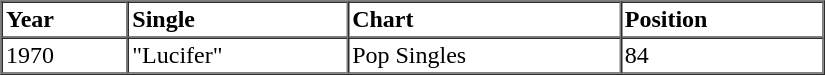<table border=1 cellspacing=0 cellpadding=2 width="550px">
<tr>
<th align="left">Year</th>
<th align="left">Single</th>
<th align="left">Chart</th>
<th align="left">Position</th>
</tr>
<tr>
<td align="left">1970</td>
<td align="left">"Lucifer"</td>
<td align="left">Pop Singles</td>
<td align="left">84</td>
</tr>
</table>
